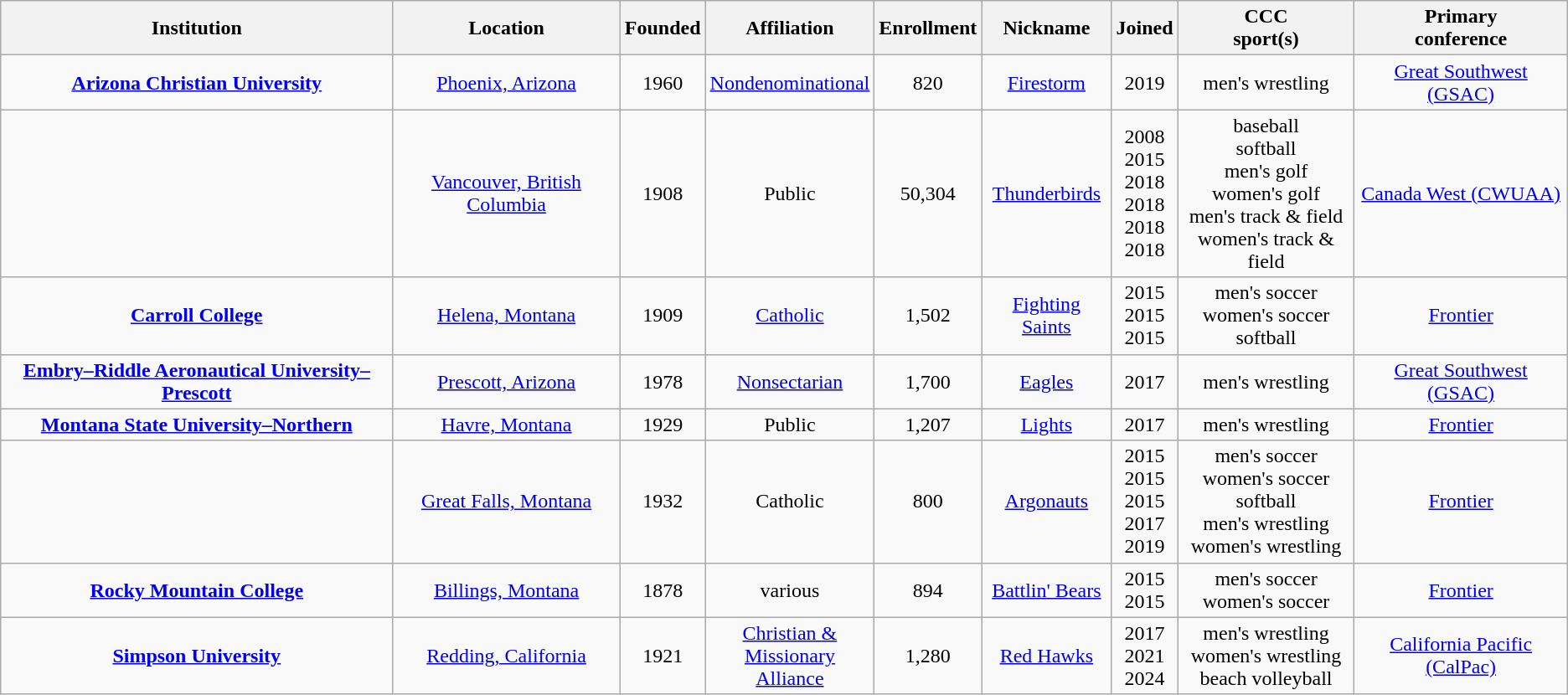<table class="wikitable sortable" style="text-align:center">
<tr>
<th>Institution</th>
<th>Location</th>
<th>Founded</th>
<th>Affiliation</th>
<th>Enrollment</th>
<th>Nickname</th>
<th>Joined</th>
<th>CCC<br>sport(s)</th>
<th>Primary<br>conference</th>
</tr>
<tr>
<td><strong><a href='#'>Arizona Christian University</a></strong></td>
<td><a href='#'>Phoenix, Arizona</a></td>
<td>1960</td>
<td><a href='#'>Nondenominational</a></td>
<td>820</td>
<td><a href='#'>Firestorm</a></td>
<td>2019</td>
<td>men's wrestling</td>
<td><a href='#'>Great Southwest (GSAC)</a></td>
</tr>
<tr>
<td></td>
<td><a href='#'>Vancouver, British Columbia</a></td>
<td>1908</td>
<td>Public</td>
<td>50,304</td>
<td><a href='#'>Thunderbirds</a></td>
<td>2008<br>2015<br>2018<br>2018<br>2018<br>2018</td>
<td>baseball<br>softball<br>men's golf<br>women's golf<br>men's track & field<br>women's track & field</td>
<td><a href='#'>Canada West (CWUAA)</a><br></td>
</tr>
<tr>
<td><strong><a href='#'>Carroll College</a></strong></td>
<td><a href='#'>Helena, Montana</a></td>
<td>1909</td>
<td><a href='#'>Catholic</a><br></td>
<td>1,502</td>
<td><a href='#'>Fighting Saints</a></td>
<td>2015<br>2015<br>2015</td>
<td>men's soccer<br>women's soccer<br>softball</td>
<td><a href='#'>Frontier</a></td>
</tr>
<tr>
<td><strong><a href='#'>Embry–Riddle Aeronautical University–Prescott</a></strong></td>
<td><a href='#'>Prescott, Arizona</a></td>
<td>1978</td>
<td><a href='#'>Nonsectarian</a></td>
<td>1,700</td>
<td><a href='#'>Eagles</a></td>
<td>2017</td>
<td>men's wrestling</td>
<td><a href='#'>Great Southwest (GSAC)</a></td>
</tr>
<tr>
<td><strong><a href='#'>Montana State University–Northern</a></strong></td>
<td><a href='#'>Havre, Montana</a></td>
<td>1929</td>
<td>Public</td>
<td>1,207</td>
<td><a href='#'>Lights</a></td>
<td>2017</td>
<td>men's wrestling</td>
<td><a href='#'>Frontier</a></td>
</tr>
<tr>
<td></td>
<td><a href='#'>Great Falls, Montana</a></td>
<td>1932</td>
<td>Catholic<br></td>
<td>800</td>
<td><a href='#'>Argonauts</a></td>
<td>2015<br>2015<br>2015<br>2017<br>2019</td>
<td>men's soccer<br>women's soccer<br>softball<br>men's wrestling<br>women's wrestling</td>
<td><a href='#'>Frontier</a></td>
</tr>
<tr>
<td><strong><a href='#'>Rocky Mountain College</a></strong></td>
<td><a href='#'>Billings, Montana</a></td>
<td>1878</td>
<td>various</td>
<td>894</td>
<td><a href='#'>Battlin' Bears</a></td>
<td>2015<br>2015</td>
<td>men's soccer<br>women's soccer</td>
<td><a href='#'>Frontier</a></td>
</tr>
<tr>
<td><strong><a href='#'>Simpson University</a></strong></td>
<td><a href='#'>Redding, California</a></td>
<td>1921</td>
<td><a href='#'>Christian &<br>Missionary<br>Alliance</a></td>
<td>1,280</td>
<td><a href='#'>Red Hawks</a></td>
<td>2017<br>2021<br>2024</td>
<td>men's wrestling<br>women's wrestling<br>beach volleyball</td>
<td><a href='#'>California Pacific (CalPac)</a></td>
</tr>
</table>
